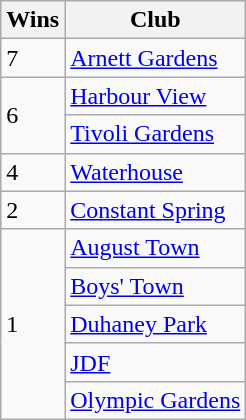<table class="wikitable">
<tr>
<th>Wins</th>
<th>Club</th>
</tr>
<tr>
<td>7</td>
<td><a href='#'>Arnett Gardens</a></td>
</tr>
<tr>
<td rowspan=2>6</td>
<td><a href='#'>Harbour View</a></td>
</tr>
<tr>
<td><a href='#'>Tivoli Gardens</a></td>
</tr>
<tr>
<td>4</td>
<td><a href='#'>Waterhouse</a></td>
</tr>
<tr>
<td>2</td>
<td><a href='#'>Constant Spring</a></td>
</tr>
<tr>
<td rowspan=5>1</td>
<td><a href='#'>August Town</a></td>
</tr>
<tr>
<td><a href='#'>Boys' Town</a></td>
</tr>
<tr>
<td><a href='#'>Duhaney Park</a></td>
</tr>
<tr>
<td><a href='#'>JDF</a></td>
</tr>
<tr>
<td><a href='#'>Olympic Gardens</a></td>
</tr>
</table>
